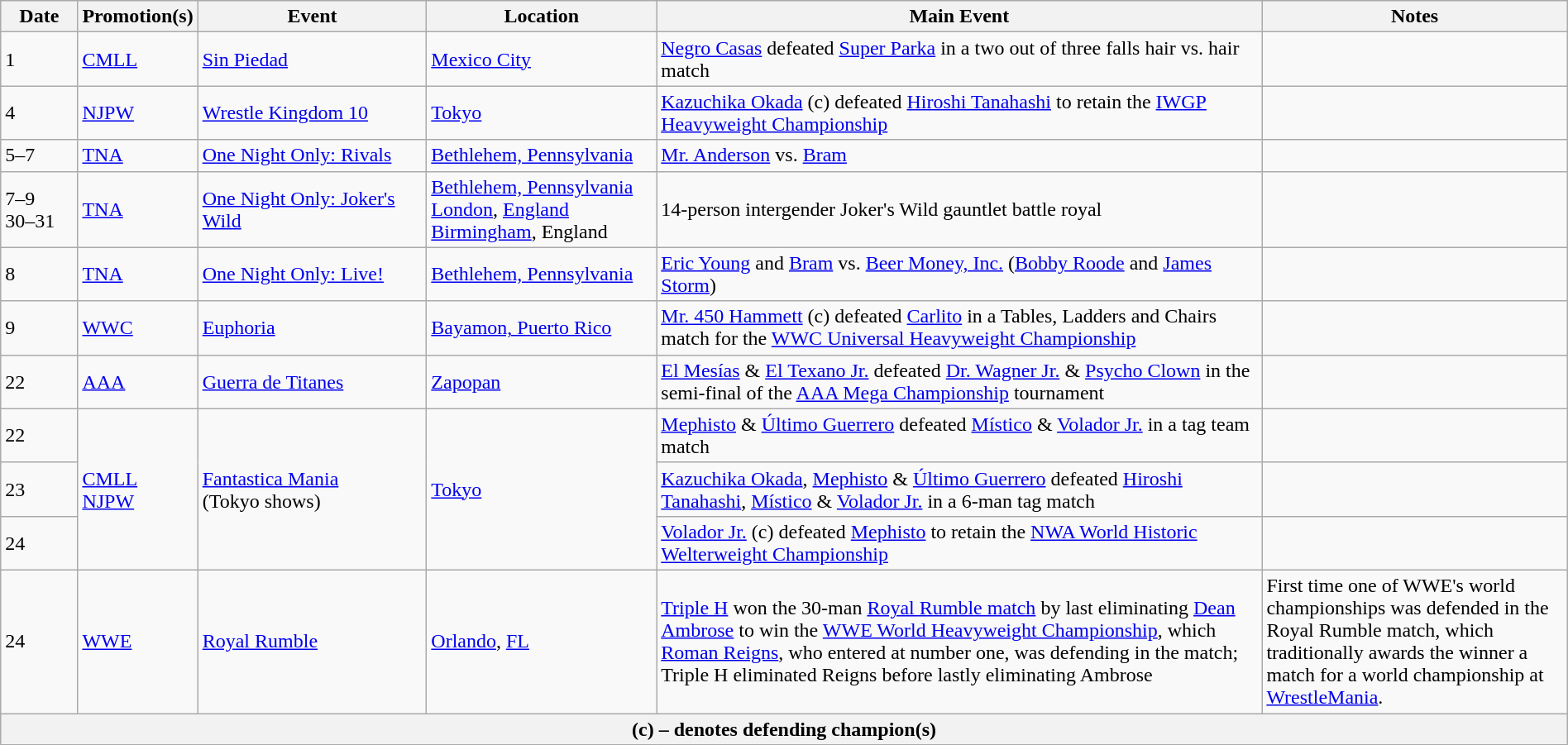<table class="wikitable" style="width:100%;">
<tr>
<th width=5%>Date</th>
<th width=5%>Promotion(s)</th>
<th width=15%>Event</th>
<th width=15%>Location</th>
<th width=40%>Main Event</th>
<th width=20%>Notes</th>
</tr>
<tr>
<td>1</td>
<td><a href='#'>CMLL</a></td>
<td><a href='#'>Sin Piedad</a></td>
<td><a href='#'>Mexico City</a></td>
<td><a href='#'>Negro Casas</a> defeated <a href='#'>Super Parka</a> in a two out of three falls hair vs. hair match</td>
<td></td>
</tr>
<tr>
<td>4</td>
<td><a href='#'>NJPW</a></td>
<td><a href='#'>Wrestle Kingdom 10</a></td>
<td><a href='#'>Tokyo</a></td>
<td><a href='#'>Kazuchika Okada</a> (c) defeated <a href='#'>Hiroshi Tanahashi</a> to retain the <a href='#'>IWGP Heavyweight Championship</a></td>
<td></td>
</tr>
<tr>
<td>5–7</td>
<td><a href='#'>TNA</a></td>
<td><a href='#'>One Night Only: Rivals</a></td>
<td><a href='#'>Bethlehem, Pennsylvania</a></td>
<td><a href='#'>Mr. Anderson</a> vs. <a href='#'>Bram</a></td>
<td></td>
</tr>
<tr>
<td>7–9<br>30–31</td>
<td><a href='#'>TNA</a></td>
<td><a href='#'>One Night Only: Joker's Wild</a></td>
<td><a href='#'>Bethlehem, Pennsylvania</a><br><a href='#'>London</a>, <a href='#'>England</a><br><a href='#'>Birmingham</a>, England</td>
<td>14-person intergender Joker's Wild gauntlet battle royal</td>
<td></td>
</tr>
<tr>
<td>8</td>
<td><a href='#'>TNA</a></td>
<td><a href='#'>One Night Only: Live!</a></td>
<td><a href='#'>Bethlehem, Pennsylvania</a></td>
<td><a href='#'>Eric Young</a> and <a href='#'>Bram</a> vs. <a href='#'>Beer Money, Inc.</a> (<a href='#'>Bobby Roode</a> and <a href='#'>James Storm</a>)</td>
<td></td>
</tr>
<tr>
<td>9</td>
<td><a href='#'>WWC</a></td>
<td><a href='#'>Euphoria</a></td>
<td><a href='#'>Bayamon, Puerto Rico</a></td>
<td><a href='#'>Mr. 450 Hammett</a> (c) defeated <a href='#'>Carlito</a> in a Tables, Ladders and Chairs match for the <a href='#'>WWC Universal Heavyweight Championship</a></td>
<td></td>
</tr>
<tr>
<td>22</td>
<td><a href='#'>AAA</a></td>
<td><a href='#'>Guerra de Titanes</a></td>
<td><a href='#'>Zapopan</a></td>
<td><a href='#'>El Mesías</a> & <a href='#'>El Texano Jr.</a> defeated <a href='#'>Dr. Wagner Jr.</a> & <a href='#'>Psycho Clown</a> in the semi-final of the <a href='#'>AAA Mega Championship</a> tournament</td>
<td></td>
</tr>
<tr>
<td>22</td>
<td rowspan=3><a href='#'>CMLL</a><br><a href='#'>NJPW</a></td>
<td rowspan=3><a href='#'>Fantastica Mania</a><br>(Tokyo shows)</td>
<td rowspan=3><a href='#'>Tokyo</a></td>
<td><a href='#'>Mephisto</a> & <a href='#'>Último Guerrero</a> defeated <a href='#'>Místico</a> & <a href='#'>Volador Jr.</a> in a tag team match</td>
<td></td>
</tr>
<tr>
<td>23</td>
<td><a href='#'>Kazuchika Okada</a>, <a href='#'>Mephisto</a> & <a href='#'>Último Guerrero</a> defeated <a href='#'>Hiroshi Tanahashi</a>, <a href='#'>Místico</a> & <a href='#'>Volador Jr.</a> in a 6-man tag match</td>
<td></td>
</tr>
<tr>
<td>24</td>
<td><a href='#'>Volador Jr.</a> (c) defeated <a href='#'>Mephisto</a> to retain the <a href='#'>NWA World Historic Welterweight Championship</a></td>
</tr>
<tr>
<td>24</td>
<td><a href='#'>WWE</a></td>
<td><a href='#'>Royal Rumble</a></td>
<td><a href='#'>Orlando</a>, <a href='#'>FL</a></td>
<td><a href='#'>Triple H</a> won the 30-man <a href='#'>Royal Rumble match</a> by last eliminating <a href='#'>Dean Ambrose</a> to win the <a href='#'>WWE World Heavyweight Championship</a>, which <a href='#'>Roman Reigns</a>, who entered at number one, was defending in the match; Triple H eliminated Reigns before lastly eliminating Ambrose</td>
<td>First time one of WWE's world championships was defended in the Royal Rumble match, which traditionally awards the winner a match for a world championship at <a href='#'>WrestleMania</a>.</td>
</tr>
<tr>
<th colspan="6">(c) – denotes defending champion(s)</th>
</tr>
</table>
